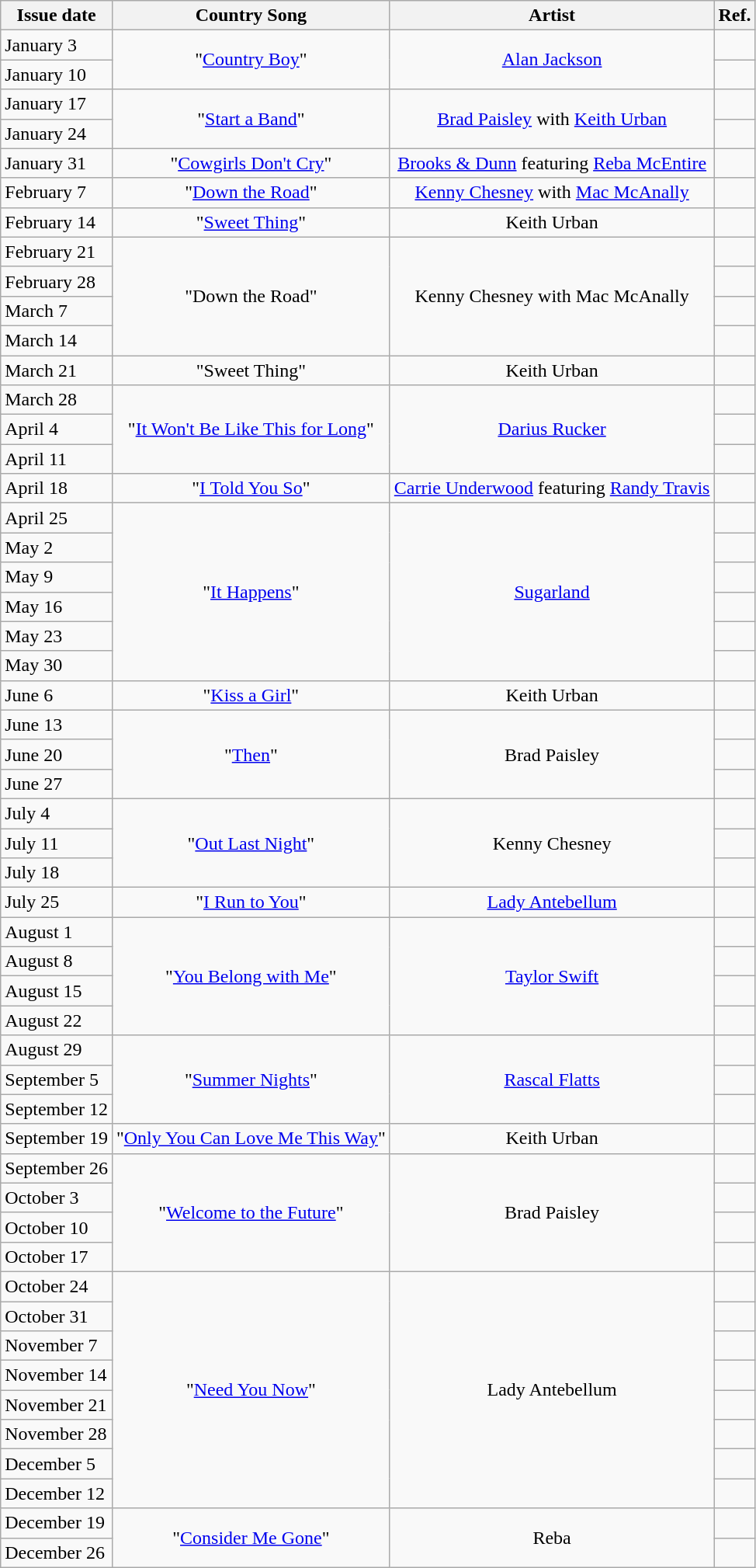<table class="wikitable">
<tr>
<th>Issue date</th>
<th>Country Song</th>
<th>Artist</th>
<th>Ref.</th>
</tr>
<tr>
<td>January 3</td>
<td align="center" rowspan="2">"<a href='#'>Country Boy</a>"</td>
<td align="center" rowspan="2"><a href='#'>Alan Jackson</a></td>
<td align="center"></td>
</tr>
<tr>
<td>January 10</td>
<td align="center"></td>
</tr>
<tr>
<td>January 17</td>
<td align="center" rowspan="2">"<a href='#'>Start a Band</a>"</td>
<td align="center" rowspan="2"><a href='#'>Brad Paisley</a> with <a href='#'>Keith Urban</a></td>
<td align="center"></td>
</tr>
<tr>
<td>January 24</td>
<td align="center"></td>
</tr>
<tr>
<td>January 31</td>
<td align="center">"<a href='#'>Cowgirls Don't Cry</a>"</td>
<td align="center"><a href='#'>Brooks & Dunn</a> featuring <a href='#'>Reba McEntire</a></td>
<td align="center"></td>
</tr>
<tr>
<td>February 7</td>
<td align="center">"<a href='#'>Down the Road</a>"</td>
<td align="center"><a href='#'>Kenny Chesney</a> with <a href='#'>Mac McAnally</a></td>
<td align="center"></td>
</tr>
<tr>
<td>February 14</td>
<td align="center">"<a href='#'>Sweet Thing</a>"</td>
<td align="center">Keith Urban</td>
<td align="center"></td>
</tr>
<tr>
<td>February 21</td>
<td align="center" rowspan="4">"Down the Road"</td>
<td align="center" rowspan="4">Kenny Chesney with Mac McAnally</td>
<td align="center"></td>
</tr>
<tr>
<td>February 28</td>
<td align="center"></td>
</tr>
<tr>
<td>March 7</td>
<td align="center"></td>
</tr>
<tr>
<td>March 14</td>
<td align="center"></td>
</tr>
<tr>
<td>March 21</td>
<td align="center">"Sweet Thing"</td>
<td align="center">Keith Urban</td>
<td align="center"></td>
</tr>
<tr>
<td>March 28</td>
<td align="center" rowspan="3">"<a href='#'>It Won't Be Like This for Long</a>"</td>
<td align="center" rowspan="3"><a href='#'>Darius Rucker</a></td>
<td align="center"></td>
</tr>
<tr>
<td>April 4</td>
<td align="center"></td>
</tr>
<tr>
<td>April 11</td>
<td align="center"></td>
</tr>
<tr>
<td>April 18</td>
<td align="center">"<a href='#'>I Told You So</a>"</td>
<td align="center"><a href='#'>Carrie Underwood</a> featuring <a href='#'>Randy Travis</a></td>
<td align="center"></td>
</tr>
<tr>
<td>April 25</td>
<td align="center" rowspan="6">"<a href='#'>It Happens</a>"</td>
<td align="center" rowspan="6"><a href='#'>Sugarland</a></td>
<td align="center"></td>
</tr>
<tr>
<td>May 2</td>
<td align="center"></td>
</tr>
<tr>
<td>May 9</td>
<td align="center"></td>
</tr>
<tr>
<td>May 16</td>
<td align="center"></td>
</tr>
<tr>
<td>May 23</td>
<td align="center"></td>
</tr>
<tr>
<td>May 30</td>
<td align="center"></td>
</tr>
<tr>
<td>June 6</td>
<td align="center">"<a href='#'>Kiss a Girl</a>"</td>
<td align="center">Keith Urban</td>
<td align="center"></td>
</tr>
<tr>
<td>June 13</td>
<td align="center" rowspan="3">"<a href='#'>Then</a>"</td>
<td align="center" rowspan="3">Brad Paisley</td>
<td align="center"></td>
</tr>
<tr>
<td>June 20</td>
<td align="center"></td>
</tr>
<tr>
<td>June 27</td>
<td align="center"></td>
</tr>
<tr>
<td>July 4</td>
<td align="center" rowspan="3">"<a href='#'>Out Last Night</a>"</td>
<td align="center" rowspan="3">Kenny Chesney</td>
<td align="center"></td>
</tr>
<tr>
<td>July 11</td>
<td align="center"></td>
</tr>
<tr>
<td>July 18</td>
<td align="center"></td>
</tr>
<tr>
<td>July 25</td>
<td align="center">"<a href='#'>I Run to You</a>"</td>
<td align="center"><a href='#'>Lady Antebellum</a></td>
<td align="center"></td>
</tr>
<tr>
<td>August 1</td>
<td align="center" rowspan="4">"<a href='#'>You Belong with Me</a>"</td>
<td align="center" rowspan="4"><a href='#'>Taylor Swift</a></td>
<td align="center"></td>
</tr>
<tr>
<td>August 8</td>
<td align="center"></td>
</tr>
<tr>
<td>August 15</td>
<td align="center"></td>
</tr>
<tr>
<td>August 22</td>
<td align="center"></td>
</tr>
<tr>
<td>August 29</td>
<td align="center" rowspan="3">"<a href='#'>Summer Nights</a>"</td>
<td align="center" rowspan="3"><a href='#'>Rascal Flatts</a></td>
<td align="center"></td>
</tr>
<tr>
<td>September 5</td>
<td align="center"></td>
</tr>
<tr>
<td>September 12</td>
<td align="center"></td>
</tr>
<tr>
<td>September 19</td>
<td align="center">"<a href='#'>Only You Can Love Me This Way</a>"</td>
<td align="center">Keith Urban</td>
<td align="center"></td>
</tr>
<tr>
<td>September 26</td>
<td align="center" rowspan="4">"<a href='#'>Welcome to the Future</a>"</td>
<td align="center" rowspan="4">Brad Paisley</td>
<td align="center"></td>
</tr>
<tr>
<td>October 3</td>
<td align="center"></td>
</tr>
<tr>
<td>October 10</td>
<td align="center"></td>
</tr>
<tr>
<td>October 17</td>
<td align="center"></td>
</tr>
<tr>
<td>October 24</td>
<td align="center" rowspan="8">"<a href='#'>Need You Now</a>"</td>
<td align="center" rowspan="8">Lady Antebellum</td>
<td align="center"></td>
</tr>
<tr>
<td>October 31</td>
<td align="center"></td>
</tr>
<tr>
<td>November 7</td>
<td align="center"></td>
</tr>
<tr>
<td>November 14</td>
<td align="center"></td>
</tr>
<tr>
<td>November 21</td>
<td align="center"></td>
</tr>
<tr>
<td>November 28</td>
<td align="center"></td>
</tr>
<tr>
<td>December 5</td>
<td align="center"></td>
</tr>
<tr>
<td>December 12</td>
<td align="center"></td>
</tr>
<tr>
<td>December 19</td>
<td align="center" rowspan="2">"<a href='#'>Consider Me Gone</a>"</td>
<td align="center" rowspan="2">Reba</td>
<td align="center"></td>
</tr>
<tr>
<td>December 26</td>
<td align="center"></td>
</tr>
</table>
